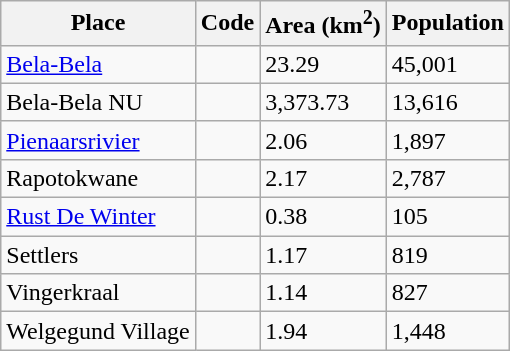<table class="wikitable sortable">
<tr>
<th>Place</th>
<th>Code</th>
<th>Area (km<sup>2</sup>)</th>
<th>Population</th>
</tr>
<tr>
<td><a href='#'>Bela-Bela</a></td>
<td></td>
<td>23.29</td>
<td>45,001</td>
</tr>
<tr>
<td>Bela-Bela NU</td>
<td></td>
<td>3,373.73</td>
<td>13,616</td>
</tr>
<tr>
<td><a href='#'>Pienaarsrivier</a></td>
<td></td>
<td>2.06</td>
<td>1,897</td>
</tr>
<tr>
<td>Rapotokwane</td>
<td></td>
<td>2.17</td>
<td>2,787</td>
</tr>
<tr>
<td><a href='#'>Rust De Winter</a></td>
<td></td>
<td>0.38</td>
<td>105</td>
</tr>
<tr>
<td>Settlers</td>
<td></td>
<td>1.17</td>
<td>819</td>
</tr>
<tr>
<td>Vingerkraal</td>
<td></td>
<td>1.14</td>
<td>827</td>
</tr>
<tr>
<td>Welgegund Village</td>
<td></td>
<td>1.94</td>
<td>1,448</td>
</tr>
</table>
